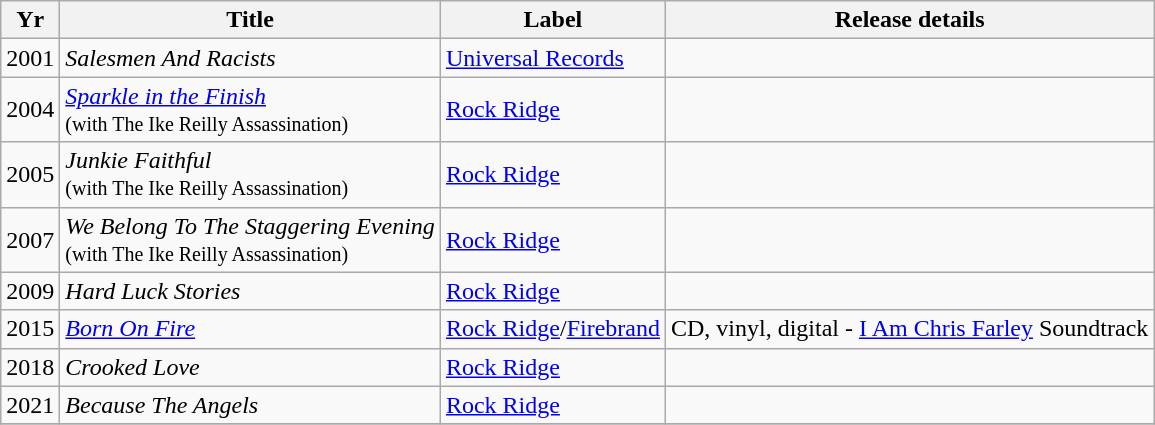<table class="sortable wikitable">
<tr>
<th>Yr</th>
<th>Title</th>
<th>Label</th>
<th>Release details</th>
</tr>
<tr>
<td>2001</td>
<td><em>Salesmen And Racists</em></td>
<td><a href='#'>Universal Records</a></td>
<td></td>
</tr>
<tr>
<td>2004</td>
<td><em><a href='#'>Sparkle in the Finish</a></em><br><small>(with The Ike Reilly Assassination)</small></td>
<td><a href='#'>Rock Ridge</a></td>
<td></td>
</tr>
<tr>
<td rowspan="1">2005</td>
<td><em>Junkie Faithful</em><br><small>(with The Ike Reilly Assassination)</small></td>
<td><a href='#'>Rock Ridge</a></td>
<td></td>
</tr>
<tr>
<td>2007</td>
<td><em>We Belong To The Staggering Evening</em><br><small>(with The Ike Reilly Assassination)</small></td>
<td><a href='#'>Rock Ridge</a></td>
<td></td>
</tr>
<tr>
<td>2009</td>
<td><em>Hard Luck Stories</em></td>
<td><a href='#'>Rock Ridge</a></td>
<td></td>
</tr>
<tr>
<td>2015</td>
<td><em><a href='#'>Born On Fire</a></em></td>
<td><a href='#'>Rock Ridge</a>/<a href='#'>Firebrand</a></td>
<td>CD, vinyl, digital - <a href='#'>I Am Chris Farley</a> Soundtrack</td>
</tr>
<tr>
<td>2018</td>
<td><em>Crooked Love</em></td>
<td><a href='#'>Rock Ridge</a></td>
<td></td>
</tr>
<tr>
<td>2021</td>
<td><em>Because The Angels</em></td>
<td><a href='#'>Rock Ridge</a></td>
<td></td>
</tr>
<tr>
</tr>
</table>
